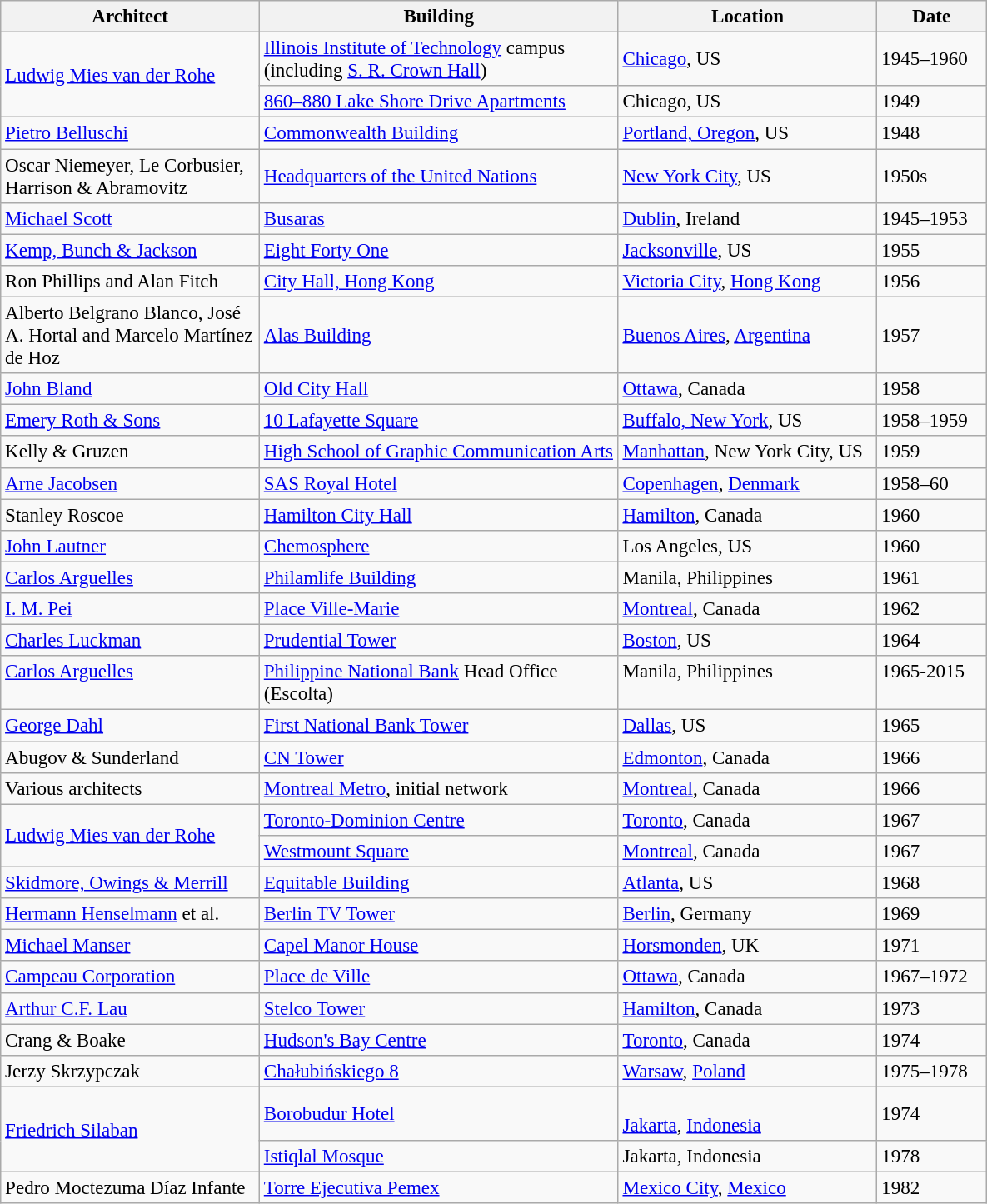<table class="wikitable sortable" style="font-size:96%;">
<tr>
<th width="200px">Architect</th>
<th width="280px">Building</th>
<th width="200px">Location</th>
<th width="80px">Date</th>
</tr>
<tr>
<td rowspan=2><a href='#'>Ludwig Mies van der Rohe</a></td>
<td><a href='#'>Illinois Institute of Technology</a> campus (including <a href='#'>S. R. Crown Hall</a>)</td>
<td> <a href='#'>Chicago</a>, US</td>
<td>1945–1960</td>
</tr>
<tr>
<td><a href='#'>860–880 Lake Shore Drive Apartments</a></td>
<td> Chicago, US</td>
<td>1949</td>
</tr>
<tr>
<td><a href='#'>Pietro Belluschi</a></td>
<td><a href='#'>Commonwealth Building</a></td>
<td> <a href='#'>Portland, Oregon</a>, US</td>
<td>1948</td>
</tr>
<tr>
<td>Oscar Niemeyer, Le Corbusier, Harrison & Abramovitz</td>
<td><a href='#'>Headquarters of the United Nations</a></td>
<td> <a href='#'>New York City</a>, US</td>
<td>1950s</td>
</tr>
<tr>
<td><a href='#'>Michael Scott</a></td>
<td><a href='#'>Busaras</a></td>
<td> <a href='#'>Dublin</a>, Ireland</td>
<td>1945–1953</td>
</tr>
<tr>
<td><a href='#'>Kemp, Bunch & Jackson</a></td>
<td><a href='#'>Eight Forty One</a></td>
<td> <a href='#'>Jacksonville</a>, US</td>
<td>1955</td>
</tr>
<tr>
<td>Ron Phillips and Alan Fitch</td>
<td><a href='#'>City Hall, Hong Kong</a></td>
<td> <a href='#'>Victoria City</a>, <a href='#'>Hong Kong</a></td>
<td>1956</td>
</tr>
<tr>
<td>Alberto Belgrano Blanco, José A. Hortal and Marcelo Martínez de Hoz</td>
<td><a href='#'>Alas Building</a></td>
<td> <a href='#'>Buenos Aires</a>, <a href='#'>Argentina</a></td>
<td>1957</td>
</tr>
<tr>
<td><a href='#'>John Bland</a></td>
<td><a href='#'>Old City Hall</a></td>
<td> <a href='#'>Ottawa</a>, Canada</td>
<td>1958</td>
</tr>
<tr>
<td><a href='#'>Emery Roth & Sons</a></td>
<td><a href='#'>10 Lafayette Square</a></td>
<td> <a href='#'>Buffalo, New York</a>, US</td>
<td>1958–1959</td>
</tr>
<tr>
<td>Kelly & Gruzen</td>
<td><a href='#'>High School of Graphic Communication Arts</a></td>
<td> <a href='#'>Manhattan</a>, New York City, US</td>
<td>1959</td>
</tr>
<tr>
<td><a href='#'>Arne Jacobsen</a></td>
<td><a href='#'>SAS Royal Hotel</a></td>
<td> <a href='#'>Copenhagen</a>, <a href='#'>Denmark</a></td>
<td>1958–60</td>
</tr>
<tr>
<td>Stanley Roscoe</td>
<td><a href='#'>Hamilton City Hall</a></td>
<td> <a href='#'>Hamilton</a>, Canada</td>
<td>1960</td>
</tr>
<tr>
<td><a href='#'>John Lautner</a></td>
<td><a href='#'>Chemosphere</a></td>
<td> Los Angeles, US</td>
<td>1960</td>
</tr>
<tr>
<td><a href='#'>Carlos Arguelles</a></td>
<td><a href='#'>Philamlife Building</a></td>
<td> Manila, Philippines</td>
<td>1961</td>
</tr>
<tr>
<td><a href='#'>I. M. Pei</a></td>
<td><a href='#'>Place Ville-Marie</a></td>
<td> <a href='#'>Montreal</a>, Canada</td>
<td>1962</td>
</tr>
<tr Major>
<td><a href='#'>Charles Luckman</a></td>
<td><a href='#'>Prudential Tower</a></td>
<td> <a href='#'>Boston</a>, US</td>
<td>1964</td>
</tr>
<tr valign="top">
<td><a href='#'>Carlos Arguelles</a></td>
<td><a href='#'>Philippine National Bank</a> Head Office (Escolta)</td>
<td> Manila, Philippines</td>
<td>1965-2015 </td>
</tr>
<tr>
<td><a href='#'>George Dahl</a></td>
<td><a href='#'>First National Bank Tower</a></td>
<td> <a href='#'>Dallas</a>, US</td>
<td>1965</td>
</tr>
<tr>
<td>Abugov & Sunderland</td>
<td><a href='#'>CN Tower</a></td>
<td> <a href='#'>Edmonton</a>, Canada</td>
<td>1966</td>
</tr>
<tr>
<td>Various architects</td>
<td><a href='#'>Montreal Metro</a>, initial network</td>
<td> <a href='#'>Montreal</a>, Canada</td>
<td>1966</td>
</tr>
<tr>
<td rowspan=2><a href='#'>Ludwig Mies van der Rohe</a></td>
<td><a href='#'>Toronto-Dominion Centre</a></td>
<td> <a href='#'>Toronto</a>, Canada</td>
<td>1967</td>
</tr>
<tr>
<td><a href='#'>Westmount Square</a></td>
<td> <a href='#'>Montreal</a>, Canada</td>
<td>1967</td>
</tr>
<tr>
<td><a href='#'>Skidmore, Owings & Merrill</a></td>
<td><a href='#'>Equitable Building</a></td>
<td> <a href='#'>Atlanta</a>, US</td>
<td>1968</td>
</tr>
<tr>
<td><a href='#'>Hermann Henselmann</a> et al.</td>
<td><a href='#'>Berlin TV Tower</a></td>
<td> <a href='#'>Berlin</a>, Germany</td>
<td>1969</td>
</tr>
<tr>
<td><a href='#'>Michael Manser</a></td>
<td><a href='#'>Capel Manor House</a></td>
<td> <a href='#'>Horsmonden</a>, UK</td>
<td>1971</td>
</tr>
<tr>
<td><a href='#'>Campeau Corporation</a></td>
<td><a href='#'>Place de Ville</a></td>
<td> <a href='#'>Ottawa</a>, Canada</td>
<td>1967–1972</td>
</tr>
<tr>
<td><a href='#'>Arthur C.F. Lau</a></td>
<td><a href='#'>Stelco Tower</a></td>
<td> <a href='#'>Hamilton</a>, Canada</td>
<td>1973</td>
</tr>
<tr>
<td>Crang & Boake</td>
<td><a href='#'>Hudson's Bay Centre</a></td>
<td> <a href='#'>Toronto</a>, Canada</td>
<td>1974</td>
</tr>
<tr>
<td>Jerzy Skrzypczak</td>
<td><a href='#'>Chałubińskiego 8</a></td>
<td> <a href='#'>Warsaw</a>, <a href='#'>Poland</a></td>
<td>1975–1978</td>
</tr>
<tr>
<td rowspan=2><a href='#'>Friedrich Silaban</a></td>
<td><a href='#'>Borobudur Hotel</a></td>
<td><br> <a href='#'>Jakarta</a>, <a href='#'>Indonesia</a></td>
<td>1974</td>
</tr>
<tr>
<td><a href='#'>Istiqlal Mosque</a></td>
<td> Jakarta,  Indonesia</td>
<td>1978</td>
</tr>
<tr>
<td>Pedro Moctezuma Díaz Infante</td>
<td><a href='#'>Torre Ejecutiva Pemex</a></td>
<td> <a href='#'>Mexico City</a>, <a href='#'>Mexico</a></td>
<td>1982</td>
</tr>
</table>
